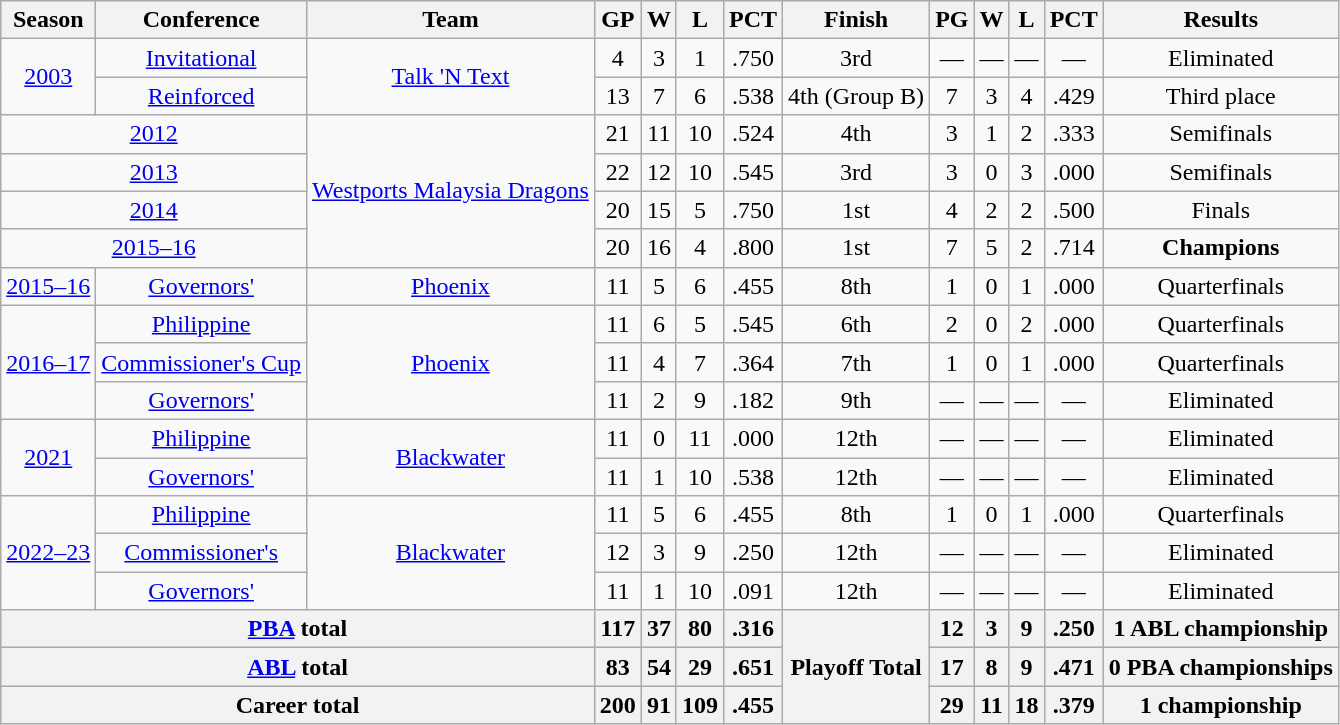<table class="wikitable sortable" style="text-align:center">
<tr>
<th>Season</th>
<th>Conference</th>
<th>Team</th>
<th>GP</th>
<th>W</th>
<th>L</th>
<th>PCT</th>
<th>Finish</th>
<th>PG</th>
<th>W</th>
<th>L</th>
<th>PCT</th>
<th>Results</th>
</tr>
<tr>
<td rowspan="2"><a href='#'>2003</a></td>
<td><a href='#'>Invitational</a></td>
<td rowspan="2"><a href='#'>Talk 'N Text</a></td>
<td>4</td>
<td>3</td>
<td>1</td>
<td>.750</td>
<td>3rd</td>
<td>—</td>
<td>—</td>
<td>—</td>
<td>—</td>
<td>Eliminated</td>
</tr>
<tr>
<td><a href='#'>Reinforced</a></td>
<td>13</td>
<td>7</td>
<td>6</td>
<td>.538</td>
<td>4th (Group B)</td>
<td>7</td>
<td>3</td>
<td>4</td>
<td>.429</td>
<td>Third place</td>
</tr>
<tr>
<td colspan="2"><a href='#'>2012</a></td>
<td rowspan="4"><a href='#'>Westports Malaysia Dragons</a></td>
<td>21</td>
<td>11</td>
<td>10</td>
<td>.524</td>
<td>4th</td>
<td>3</td>
<td>1</td>
<td>2</td>
<td>.333</td>
<td>Semifinals</td>
</tr>
<tr>
<td colspan="2"><a href='#'>2013</a></td>
<td>22</td>
<td>12</td>
<td>10</td>
<td>.545</td>
<td>3rd</td>
<td>3</td>
<td>0</td>
<td>3</td>
<td>.000</td>
<td>Semifinals</td>
</tr>
<tr>
<td colspan="2"><a href='#'>2014</a></td>
<td>20</td>
<td>15</td>
<td>5</td>
<td>.750</td>
<td>1st</td>
<td>4</td>
<td>2</td>
<td>2</td>
<td>.500</td>
<td>Finals</td>
</tr>
<tr>
<td colspan="2"><a href='#'>2015–16</a></td>
<td>20</td>
<td>16</td>
<td>4</td>
<td>.800</td>
<td>1st</td>
<td>7</td>
<td>5</td>
<td>2</td>
<td>.714</td>
<td><strong>Champions</strong></td>
</tr>
<tr>
<td><a href='#'>2015–16</a></td>
<td><a href='#'>Governors'</a></td>
<td><a href='#'>Phoenix</a></td>
<td>11</td>
<td>5</td>
<td>6</td>
<td>.455</td>
<td>8th</td>
<td>1</td>
<td>0</td>
<td>1</td>
<td>.000</td>
<td>Quarterfinals</td>
</tr>
<tr>
<td rowspan="3"><a href='#'>2016–17</a></td>
<td><a href='#'>Philippine</a></td>
<td rowspan="3"><a href='#'>Phoenix</a></td>
<td>11</td>
<td>6</td>
<td>5</td>
<td>.545</td>
<td>6th</td>
<td>2</td>
<td>0</td>
<td>2</td>
<td>.000</td>
<td>Quarterfinals</td>
</tr>
<tr>
<td><a href='#'>Commissioner's Cup</a></td>
<td>11</td>
<td>4</td>
<td>7</td>
<td>.364</td>
<td>7th</td>
<td>1</td>
<td>0</td>
<td>1</td>
<td>.000</td>
<td>Quarterfinals</td>
</tr>
<tr>
<td><a href='#'>Governors'</a></td>
<td>11</td>
<td>2</td>
<td>9</td>
<td>.182</td>
<td>9th</td>
<td>—</td>
<td>—</td>
<td>—</td>
<td>—</td>
<td>Eliminated</td>
</tr>
<tr>
<td rowspan="2"><a href='#'>2021</a></td>
<td><a href='#'>Philippine</a></td>
<td rowspan="2"><a href='#'>Blackwater</a></td>
<td>11</td>
<td>0</td>
<td>11</td>
<td>.000</td>
<td>12th</td>
<td>—</td>
<td>—</td>
<td>—</td>
<td>—</td>
<td>Eliminated</td>
</tr>
<tr>
<td><a href='#'>Governors'</a></td>
<td>11</td>
<td>1</td>
<td>10</td>
<td>.538</td>
<td>12th</td>
<td>—</td>
<td>—</td>
<td>—</td>
<td>—</td>
<td>Eliminated</td>
</tr>
<tr>
<td rowspan="3"><a href='#'>2022–23</a></td>
<td><a href='#'>Philippine</a></td>
<td rowspan="3"><a href='#'>Blackwater</a></td>
<td>11</td>
<td>5</td>
<td>6</td>
<td>.455</td>
<td>8th</td>
<td>1</td>
<td>0</td>
<td>1</td>
<td>.000</td>
<td>Quarterfinals</td>
</tr>
<tr>
<td><a href='#'>Commissioner's</a></td>
<td>12</td>
<td>3</td>
<td>9</td>
<td>.250</td>
<td>12th</td>
<td>—</td>
<td>—</td>
<td>—</td>
<td>—</td>
<td>Eliminated</td>
</tr>
<tr>
<td><a href='#'>Governors'</a></td>
<td>11</td>
<td>1</td>
<td>10</td>
<td>.091</td>
<td>12th</td>
<td>—</td>
<td>—</td>
<td>—</td>
<td>—</td>
<td>Eliminated</td>
</tr>
<tr>
<th colspan="3"><a href='#'>PBA</a> total</th>
<th>117</th>
<th>37</th>
<th>80</th>
<th>.316</th>
<th rowspan="3">Playoff Total</th>
<th>12</th>
<th>3</th>
<th>9</th>
<th>.250</th>
<th>1 ABL championship</th>
</tr>
<tr>
<th colspan="3"><a href='#'>ABL</a> total</th>
<th>83</th>
<th>54</th>
<th>29</th>
<th>.651</th>
<th>17</th>
<th>8</th>
<th>9</th>
<th>.471</th>
<th>0 PBA championships</th>
</tr>
<tr>
<th colspan="3"><strong>Career total</strong></th>
<th>200</th>
<th>91</th>
<th>109</th>
<th>.455</th>
<th>29</th>
<th>11</th>
<th>18</th>
<th>.379</th>
<th>1 championship</th>
</tr>
</table>
